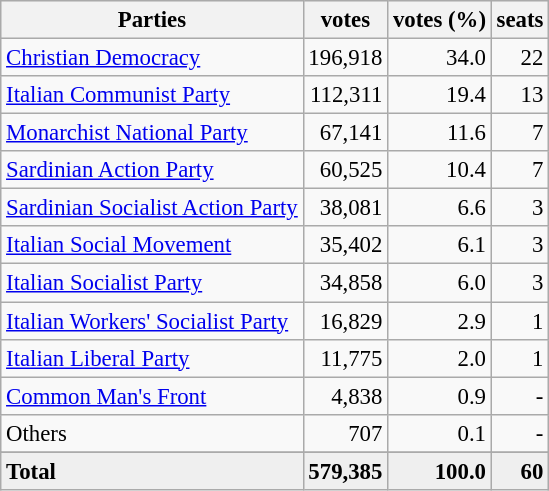<table class="wikitable" style="font-size:95%">
<tr bgcolor="EFEFEF">
<th>Parties</th>
<th>votes</th>
<th>votes (%)</th>
<th>seats</th>
</tr>
<tr>
<td><a href='#'>Christian Democracy</a></td>
<td align=right>196,918</td>
<td align=right>34.0</td>
<td align=right>22</td>
</tr>
<tr>
<td><a href='#'>Italian Communist Party</a></td>
<td align=right>112,311</td>
<td align=right>19.4</td>
<td align=right>13</td>
</tr>
<tr>
<td><a href='#'>Monarchist National Party</a></td>
<td align=right>67,141</td>
<td align=right>11.6</td>
<td align=right>7</td>
</tr>
<tr>
<td><a href='#'>Sardinian Action Party</a></td>
<td align=right>60,525</td>
<td align=right>10.4</td>
<td align=right>7</td>
</tr>
<tr>
<td><a href='#'>Sardinian Socialist Action Party</a></td>
<td align=right>38,081</td>
<td align=right>6.6</td>
<td align=right>3</td>
</tr>
<tr>
<td><a href='#'>Italian Social Movement</a></td>
<td align=right>35,402</td>
<td align=right>6.1</td>
<td align=right>3</td>
</tr>
<tr>
<td><a href='#'>Italian Socialist Party</a></td>
<td align=right>34,858</td>
<td align=right>6.0</td>
<td align=right>3</td>
</tr>
<tr>
<td><a href='#'>Italian Workers' Socialist Party</a></td>
<td align=right>16,829</td>
<td align=right>2.9</td>
<td align=right>1</td>
</tr>
<tr>
<td><a href='#'>Italian Liberal Party</a></td>
<td align=right>11,775</td>
<td align=right>2.0</td>
<td align=right>1</td>
</tr>
<tr>
<td><a href='#'>Common Man's Front</a></td>
<td align=right>4,838</td>
<td align=right>0.9</td>
<td align=right>-</td>
</tr>
<tr>
<td>Others</td>
<td align=right>707</td>
<td align=right>0.1</td>
<td align=right>-</td>
</tr>
<tr>
</tr>
<tr bgcolor="EFEFEF">
<td><strong>Total</strong></td>
<td align=right><strong>579,385</strong></td>
<td align=right><strong>100.0</strong></td>
<td align=right><strong>60</strong></td>
</tr>
</table>
